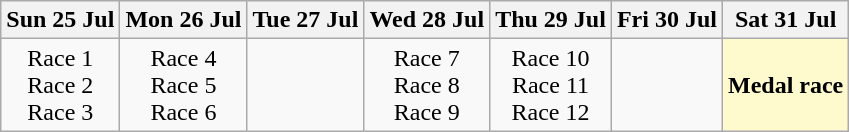<table class="wikitable" style="text-align: center;">
<tr>
<th>Sun 25 Jul</th>
<th>Mon 26 Jul</th>
<th>Tue 27 Jul</th>
<th>Wed 28 Jul</th>
<th>Thu 29 Jul</th>
<th>Fri 30 Jul</th>
<th>Sat 31 Jul</th>
</tr>
<tr>
<td>Race 1<br>Race 2<br>Race 3</td>
<td>Race 4<br>Race 5<br>Race 6</td>
<td></td>
<td>Race 7<br>Race 8<br>Race 9</td>
<td>Race 10<br>Race 11<br>Race 12</td>
<td></td>
<td style=background:lemonchiffon><strong>Medal race</strong></td>
</tr>
</table>
